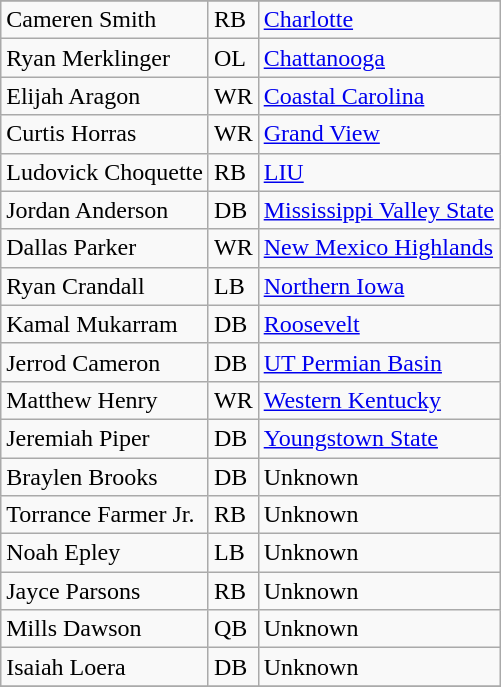<table class="wikitable sortable">
<tr>
</tr>
<tr>
<td>Cameren Smith</td>
<td>RB</td>
<td><a href='#'>Charlotte</a></td>
</tr>
<tr>
<td>Ryan Merklinger</td>
<td>OL</td>
<td><a href='#'>Chattanooga</a></td>
</tr>
<tr>
<td>Elijah Aragon</td>
<td>WR</td>
<td><a href='#'>Coastal Carolina</a></td>
</tr>
<tr>
<td>Curtis Horras</td>
<td>WR</td>
<td><a href='#'>Grand View</a></td>
</tr>
<tr>
<td>Ludovick Choquette</td>
<td>RB</td>
<td><a href='#'>LIU</a></td>
</tr>
<tr>
<td>Jordan Anderson</td>
<td>DB</td>
<td><a href='#'>Mississippi Valley State</a></td>
</tr>
<tr>
<td>Dallas Parker</td>
<td>WR</td>
<td><a href='#'>New Mexico Highlands</a></td>
</tr>
<tr>
<td>Ryan Crandall</td>
<td>LB</td>
<td><a href='#'>Northern Iowa</a></td>
</tr>
<tr>
<td>Kamal Mukarram</td>
<td>DB</td>
<td><a href='#'>Roosevelt</a></td>
</tr>
<tr>
<td>Jerrod Cameron</td>
<td>DB</td>
<td><a href='#'>UT Permian Basin</a></td>
</tr>
<tr>
<td>Matthew Henry</td>
<td>WR</td>
<td><a href='#'>Western Kentucky</a></td>
</tr>
<tr>
<td>Jeremiah Piper</td>
<td>DB</td>
<td><a href='#'>Youngstown State</a></td>
</tr>
<tr>
<td>Braylen Brooks</td>
<td>DB</td>
<td>Unknown</td>
</tr>
<tr>
<td>Torrance Farmer Jr.</td>
<td>RB</td>
<td>Unknown</td>
</tr>
<tr>
<td>Noah Epley</td>
<td>LB</td>
<td>Unknown</td>
</tr>
<tr>
<td>Jayce Parsons</td>
<td>RB</td>
<td>Unknown</td>
</tr>
<tr>
<td>Mills Dawson</td>
<td>QB</td>
<td>Unknown</td>
</tr>
<tr>
<td>Isaiah Loera</td>
<td>DB</td>
<td>Unknown</td>
</tr>
<tr>
</tr>
</table>
